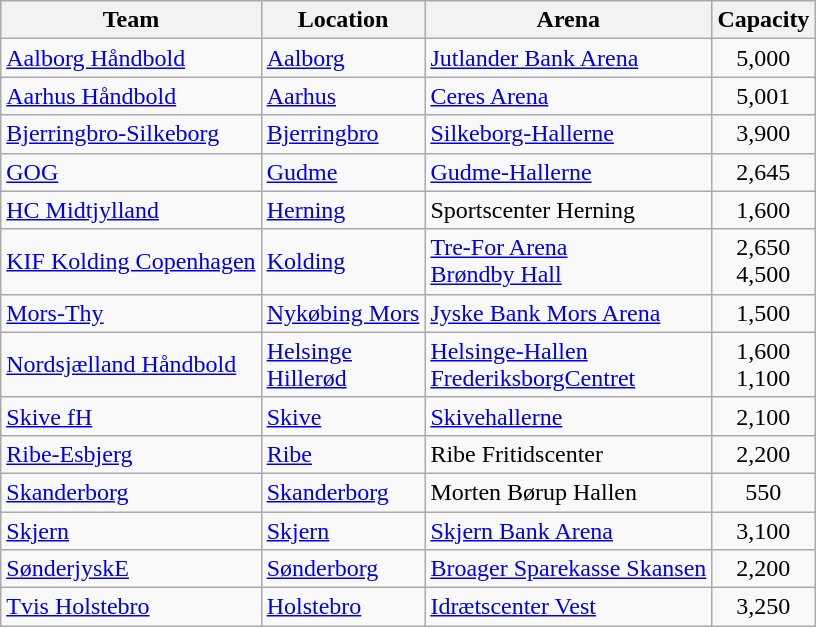<table class="wikitable sortable" style="text-align: left;">
<tr>
<th>Team</th>
<th>Location</th>
<th>Arena</th>
<th>Capacity</th>
</tr>
<tr>
<td><a href='#'>Aalborg Håndbold</a></td>
<td><a href='#'>Aalborg</a></td>
<td><a href='#'>Jutlander Bank Arena</a></td>
<td align="center">5,000</td>
</tr>
<tr>
<td><a href='#'>Aarhus Håndbold</a></td>
<td><a href='#'>Aarhus</a></td>
<td><a href='#'>Ceres Arena</a></td>
<td align="center">5,001</td>
</tr>
<tr>
<td><a href='#'>Bjerringbro-Silkeborg</a></td>
<td><a href='#'>Bjerringbro</a></td>
<td><a href='#'>Silkeborg-Hallerne</a></td>
<td align="center">3,900</td>
</tr>
<tr>
<td><a href='#'>GOG</a></td>
<td><a href='#'>Gudme</a></td>
<td><a href='#'>Gudme-Hallerne</a></td>
<td align="center">2,645</td>
</tr>
<tr>
<td><a href='#'>HC Midtjylland</a></td>
<td><a href='#'>Herning</a></td>
<td>Sportscenter Herning</td>
<td align="center">1,600</td>
</tr>
<tr>
<td><a href='#'>KIF Kolding Copenhagen</a></td>
<td><a href='#'>Kolding</a></td>
<td><a href='#'>Tre-For Arena</a><br><a href='#'>Brøndby Hall</a></td>
<td align="center">2,650<br>4,500</td>
</tr>
<tr>
<td><a href='#'>Mors-Thy</a></td>
<td><a href='#'>Nykøbing Mors</a></td>
<td><a href='#'>Jyske Bank Mors Arena</a></td>
<td align="center">1,500</td>
</tr>
<tr>
<td><a href='#'>Nordsjælland Håndbold</a></td>
<td><a href='#'>Helsinge</a><br><a href='#'>Hillerød</a></td>
<td><a href='#'>Helsinge-Hallen</a><br><a href='#'>FrederiksborgCentret</a></td>
<td align="center">1,600<br>1,100</td>
</tr>
<tr>
<td><a href='#'>Skive fH</a></td>
<td><a href='#'>Skive</a></td>
<td><a href='#'>Skivehallerne</a></td>
<td align="center">2,100</td>
</tr>
<tr>
<td><a href='#'>Ribe-Esbjerg</a></td>
<td><a href='#'>Ribe</a></td>
<td>Ribe Fritidscenter</td>
<td align="center">2,200</td>
</tr>
<tr>
<td><a href='#'>Skanderborg</a></td>
<td><a href='#'>Skanderborg</a></td>
<td>Morten Børup Hallen</td>
<td align="center">550</td>
</tr>
<tr>
<td><a href='#'>Skjern</a></td>
<td><a href='#'>Skjern</a></td>
<td><a href='#'>Skjern Bank Arena</a></td>
<td align="center">3,100</td>
</tr>
<tr>
<td><a href='#'>SønderjyskE</a></td>
<td><a href='#'>Sønderborg</a></td>
<td><a href='#'>Broager Sparekasse Skansen</a></td>
<td align="center">2,200</td>
</tr>
<tr>
<td><a href='#'>Tvis Holstebro</a></td>
<td><a href='#'>Holstebro</a></td>
<td><a href='#'>Idrætscenter Vest</a></td>
<td align="center">3,250</td>
</tr>
</table>
